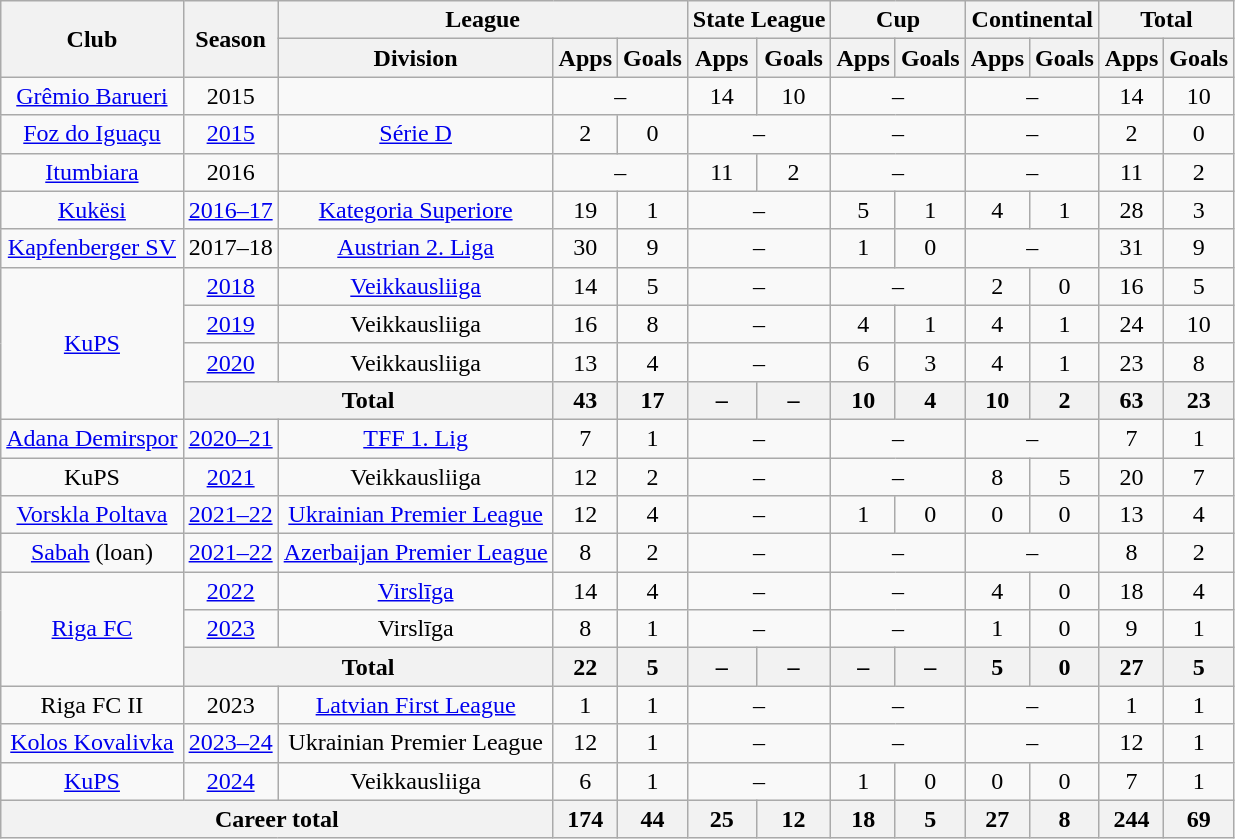<table class="wikitable" style="text-align:center">
<tr>
<th rowspan="2">Club</th>
<th rowspan="2">Season</th>
<th colspan="3">League</th>
<th colspan="2">State League</th>
<th colspan="2">Cup</th>
<th colspan="2">Continental</th>
<th colspan="2">Total</th>
</tr>
<tr>
<th>Division</th>
<th>Apps</th>
<th>Goals</th>
<th>Apps</th>
<th>Goals</th>
<th>Apps</th>
<th>Goals</th>
<th>Apps</th>
<th>Goals</th>
<th>Apps</th>
<th>Goals</th>
</tr>
<tr>
<td><a href='#'>Grêmio Barueri</a></td>
<td>2015</td>
<td></td>
<td colspan="2">–</td>
<td>14</td>
<td>10</td>
<td colspan="2">–</td>
<td colspan="2">–</td>
<td>14</td>
<td>10</td>
</tr>
<tr>
<td><a href='#'>Foz do Iguaçu</a></td>
<td><a href='#'>2015</a></td>
<td><a href='#'>Série D</a></td>
<td>2</td>
<td>0</td>
<td colspan="2">–</td>
<td colspan="2">–</td>
<td colspan="2">–</td>
<td>2</td>
<td>0</td>
</tr>
<tr>
<td><a href='#'>Itumbiara</a></td>
<td>2016</td>
<td></td>
<td colspan="2">–</td>
<td>11</td>
<td>2</td>
<td colspan="2">–</td>
<td colspan="2">–</td>
<td>11</td>
<td>2</td>
</tr>
<tr>
<td><a href='#'>Kukësi</a></td>
<td><a href='#'>2016–17</a></td>
<td><a href='#'>Kategoria Superiore</a></td>
<td>19</td>
<td>1</td>
<td colspan="2">–</td>
<td>5</td>
<td>1</td>
<td>4</td>
<td>1</td>
<td>28</td>
<td>3</td>
</tr>
<tr>
<td><a href='#'>Kapfenberger SV</a></td>
<td>2017–18</td>
<td><a href='#'>Austrian 2. Liga</a></td>
<td>30</td>
<td>9</td>
<td colspan="2">–</td>
<td>1</td>
<td>0</td>
<td colspan="2">–</td>
<td>31</td>
<td>9</td>
</tr>
<tr>
<td rowspan="4"><a href='#'>KuPS</a></td>
<td><a href='#'>2018</a></td>
<td><a href='#'>Veikkausliiga</a></td>
<td>14</td>
<td>5</td>
<td colspan="2">–</td>
<td colspan="2">–</td>
<td>2</td>
<td>0</td>
<td>16</td>
<td>5</td>
</tr>
<tr>
<td><a href='#'>2019</a></td>
<td>Veikkausliiga</td>
<td>16</td>
<td>8</td>
<td colspan="2">–</td>
<td>4</td>
<td>1</td>
<td>4</td>
<td>1</td>
<td>24</td>
<td>10</td>
</tr>
<tr>
<td><a href='#'>2020</a></td>
<td>Veikkausliiga</td>
<td>13</td>
<td>4</td>
<td colspan="2">–</td>
<td>6</td>
<td>3</td>
<td>4</td>
<td>1</td>
<td>23</td>
<td>8</td>
</tr>
<tr>
<th colspan="2">Total</th>
<th>43</th>
<th>17</th>
<th>–</th>
<th>–</th>
<th>10</th>
<th>4</th>
<th>10</th>
<th>2</th>
<th>63</th>
<th>23</th>
</tr>
<tr>
<td><a href='#'>Adana Demirspor</a></td>
<td><a href='#'>2020–21</a></td>
<td><a href='#'>TFF 1. Lig</a></td>
<td>7</td>
<td>1</td>
<td colspan="2">–</td>
<td colspan="2">–</td>
<td colspan="2">–</td>
<td>7</td>
<td>1</td>
</tr>
<tr>
<td>KuPS</td>
<td><a href='#'>2021</a></td>
<td>Veikkausliiga</td>
<td>12</td>
<td>2</td>
<td colspan="2">–</td>
<td colspan="2">–</td>
<td>8</td>
<td>5</td>
<td>20</td>
<td>7</td>
</tr>
<tr>
<td><a href='#'>Vorskla Poltava</a></td>
<td><a href='#'>2021–22</a></td>
<td><a href='#'>Ukrainian Premier League</a></td>
<td>12</td>
<td>4</td>
<td colspan="2">–</td>
<td>1</td>
<td>0</td>
<td>0</td>
<td>0</td>
<td>13</td>
<td>4</td>
</tr>
<tr>
<td><a href='#'>Sabah</a> (loan)</td>
<td><a href='#'>2021–22</a></td>
<td><a href='#'>Azerbaijan Premier League</a></td>
<td>8</td>
<td>2</td>
<td colspan="2">–</td>
<td colspan="2">–</td>
<td colspan="2">–</td>
<td>8</td>
<td>2</td>
</tr>
<tr>
<td rowspan="3"><a href='#'>Riga FC</a></td>
<td><a href='#'>2022</a></td>
<td><a href='#'>Virslīga</a></td>
<td>14</td>
<td>4</td>
<td colspan="2">–</td>
<td colspan="2">–</td>
<td>4</td>
<td>0</td>
<td>18</td>
<td>4</td>
</tr>
<tr>
<td><a href='#'>2023</a></td>
<td>Virslīga</td>
<td>8</td>
<td>1</td>
<td colspan="2">–</td>
<td colspan="2">–</td>
<td>1</td>
<td>0</td>
<td>9</td>
<td>1</td>
</tr>
<tr>
<th colspan="2">Total</th>
<th>22</th>
<th>5</th>
<th>–</th>
<th>–</th>
<th>–</th>
<th>–</th>
<th>5</th>
<th>0</th>
<th>27</th>
<th>5</th>
</tr>
<tr>
<td>Riga FC II</td>
<td>2023</td>
<td><a href='#'>Latvian First League</a></td>
<td>1</td>
<td>1</td>
<td colspan="2">–</td>
<td colspan="2">–</td>
<td colspan="2">–</td>
<td>1</td>
<td>1</td>
</tr>
<tr>
<td><a href='#'>Kolos Kovalivka</a></td>
<td><a href='#'>2023–24</a></td>
<td>Ukrainian Premier League</td>
<td>12</td>
<td>1</td>
<td colspan="2">–</td>
<td colspan="2">–</td>
<td colspan="2">–</td>
<td>12</td>
<td>1</td>
</tr>
<tr>
<td><a href='#'>KuPS</a></td>
<td><a href='#'>2024</a></td>
<td>Veikkausliiga</td>
<td>6</td>
<td>1</td>
<td colspan=2>–</td>
<td>1</td>
<td>0</td>
<td>0</td>
<td>0</td>
<td>7</td>
<td>1</td>
</tr>
<tr>
<th colspan="3">Career total</th>
<th>174</th>
<th>44</th>
<th>25</th>
<th>12</th>
<th>18</th>
<th>5</th>
<th>27</th>
<th>8</th>
<th>244</th>
<th>69</th>
</tr>
</table>
